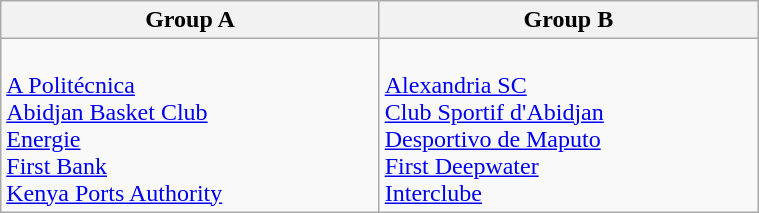<table class="wikitable" width=40%>
<tr>
<th width=25%>Group A</th>
<th width=25%>Group B</th>
</tr>
<tr>
<td><br> <a href='#'>A Politécnica</a><br>
 <a href='#'>Abidjan Basket Club</a><br>
 <a href='#'>Energie</a><br>
 <a href='#'>First Bank</a><br>
 <a href='#'>Kenya Ports Authority</a></td>
<td><br> <a href='#'>Alexandria SC</a><br>
 <a href='#'>Club Sportif d'Abidjan</a><br>
 <a href='#'>Desportivo de Maputo</a><br>
 <a href='#'>First Deepwater</a><br>
 <a href='#'>Interclube</a></td>
</tr>
</table>
